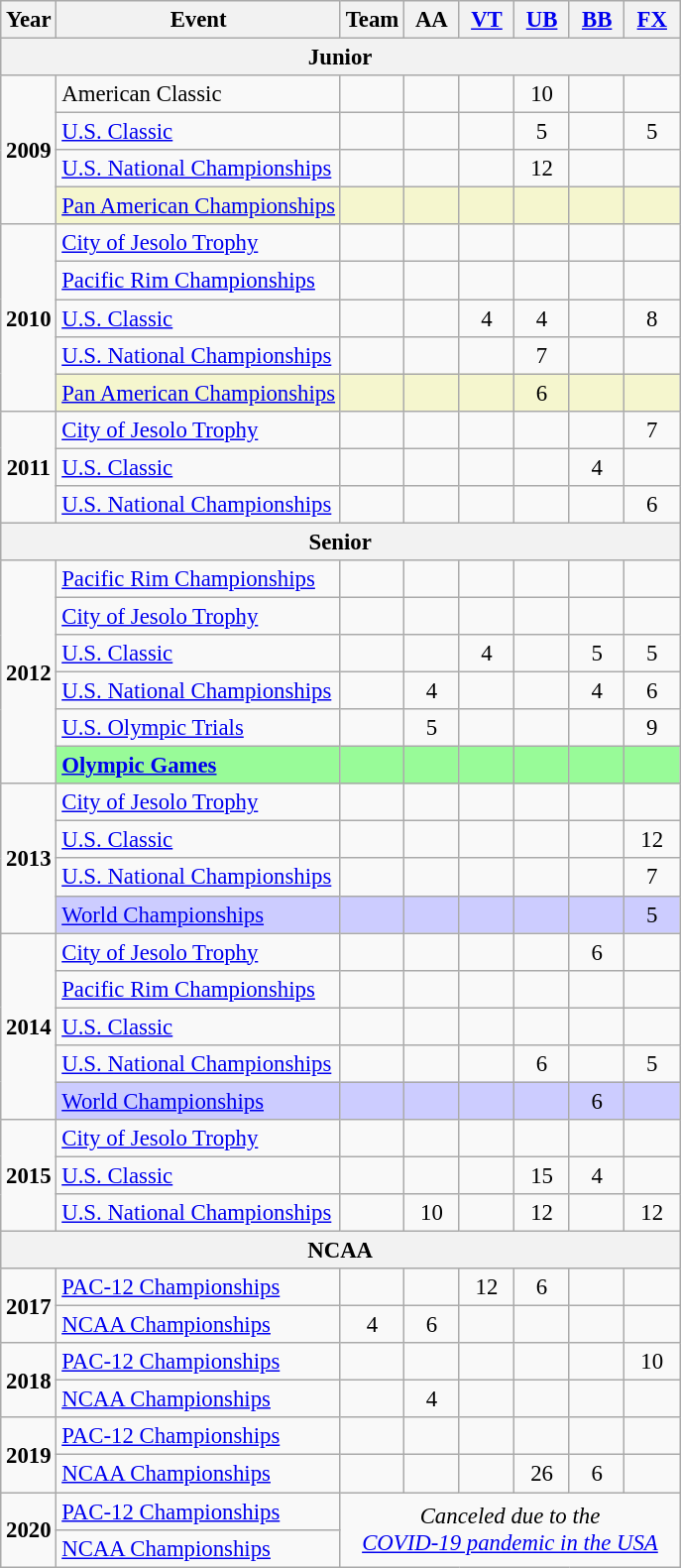<table class="wikitable" style="text-align:center; font-size:95%;">
<tr>
<th align=center>Year</th>
<th align=center>Event</th>
<th style="width:30px;">Team</th>
<th style="width:30px;">AA</th>
<th style="width:30px;"><a href='#'>VT</a></th>
<th style="width:30px;"><a href='#'>UB</a></th>
<th style="width:30px;"><a href='#'>BB</a></th>
<th style="width:30px;"><a href='#'>FX</a></th>
</tr>
<tr>
<th colspan="8"><strong>Junior</strong></th>
</tr>
<tr>
<td rowspan="4"><strong>2009</strong></td>
<td align=left>American Classic</td>
<td></td>
<td></td>
<td></td>
<td>10</td>
<td></td>
<td></td>
</tr>
<tr>
<td align=left><a href='#'>U.S. Classic</a></td>
<td></td>
<td></td>
<td></td>
<td>5</td>
<td></td>
<td>5</td>
</tr>
<tr>
<td align=left><a href='#'>U.S. National Championships</a></td>
<td></td>
<td></td>
<td></td>
<td>12</td>
<td></td>
<td></td>
</tr>
<tr bgcolor="#f5f6ce">
<td align=left><a href='#'>Pan American Championships</a></td>
<td></td>
<td></td>
<td></td>
<td></td>
<td></td>
<td></td>
</tr>
<tr>
<td rowspan="5"><strong>2010</strong></td>
<td align=left><a href='#'>City of Jesolo Trophy</a></td>
<td></td>
<td></td>
<td></td>
<td></td>
<td></td>
<td></td>
</tr>
<tr>
<td align=left><a href='#'>Pacific Rim Championships</a></td>
<td></td>
<td></td>
<td></td>
<td></td>
<td></td>
<td></td>
</tr>
<tr>
<td align=left><a href='#'>U.S. Classic</a></td>
<td></td>
<td></td>
<td>4</td>
<td>4</td>
<td></td>
<td>8</td>
</tr>
<tr>
<td align=left><a href='#'>U.S. National Championships</a></td>
<td></td>
<td></td>
<td></td>
<td>7</td>
<td></td>
<td></td>
</tr>
<tr bgcolor="#f5f6ce">
<td align=left><a href='#'>Pan American Championships</a></td>
<td></td>
<td></td>
<td></td>
<td>6</td>
<td></td>
<td></td>
</tr>
<tr>
<td rowspan="3"><strong>2011</strong></td>
<td align=left><a href='#'>City of Jesolo Trophy</a></td>
<td></td>
<td></td>
<td></td>
<td></td>
<td></td>
<td>7</td>
</tr>
<tr>
<td align=left><a href='#'>U.S. Classic</a></td>
<td></td>
<td></td>
<td></td>
<td></td>
<td>4</td>
<td></td>
</tr>
<tr>
<td align=left><a href='#'>U.S. National Championships</a></td>
<td></td>
<td></td>
<td></td>
<td></td>
<td></td>
<td>6</td>
</tr>
<tr>
<th colspan="8"><strong>Senior</strong></th>
</tr>
<tr>
<td rowspan="6"><strong>2012</strong></td>
<td align=left><a href='#'>Pacific Rim Championships</a></td>
<td></td>
<td></td>
<td></td>
<td></td>
<td></td>
<td></td>
</tr>
<tr>
<td align=left><a href='#'>City of Jesolo Trophy</a></td>
<td></td>
<td></td>
<td></td>
<td></td>
<td></td>
<td></td>
</tr>
<tr>
<td align=left><a href='#'>U.S. Classic</a></td>
<td></td>
<td></td>
<td>4</td>
<td></td>
<td>5</td>
<td>5</td>
</tr>
<tr>
<td align=left><a href='#'>U.S. National Championships</a></td>
<td></td>
<td>4</td>
<td></td>
<td></td>
<td>4</td>
<td>6</td>
</tr>
<tr>
<td align=left><a href='#'>U.S. Olympic Trials</a></td>
<td></td>
<td>5</td>
<td></td>
<td></td>
<td></td>
<td>9</td>
</tr>
<tr bgcolor="#98fb98">
<td align=left><strong><a href='#'>Olympic Games</a></strong></td>
<td></td>
<td></td>
<td></td>
<td><strong></strong></td>
<td></td>
<td></td>
</tr>
<tr>
<td rowspan="4"><strong>2013</strong></td>
<td align=left><a href='#'>City of Jesolo Trophy</a></td>
<td></td>
<td></td>
<td></td>
<td></td>
<td></td>
<td></td>
</tr>
<tr>
<td align=left><a href='#'>U.S. Classic</a></td>
<td></td>
<td></td>
<td></td>
<td></td>
<td></td>
<td>12</td>
</tr>
<tr>
<td align=left><a href='#'>U.S. National Championships</a></td>
<td></td>
<td></td>
<td></td>
<td></td>
<td></td>
<td>7</td>
</tr>
<tr bgcolor="#ccccff">
<td align=left><a href='#'>World Championships</a></td>
<td></td>
<td></td>
<td></td>
<td></td>
<td></td>
<td>5</td>
</tr>
<tr>
<td rowspan="5"><strong>2014</strong></td>
<td align=left><a href='#'>City of Jesolo Trophy</a></td>
<td></td>
<td></td>
<td></td>
<td></td>
<td>6</td>
<td></td>
</tr>
<tr>
<td align=left><a href='#'>Pacific Rim Championships</a></td>
<td></td>
<td></td>
<td></td>
<td></td>
<td></td>
<td></td>
</tr>
<tr>
<td align=left><a href='#'>U.S. Classic</a></td>
<td></td>
<td></td>
<td></td>
<td></td>
<td></td>
<td></td>
</tr>
<tr>
<td align=left><a href='#'>U.S. National Championships</a></td>
<td></td>
<td></td>
<td></td>
<td>6</td>
<td></td>
<td>5</td>
</tr>
<tr bgcolor="#ccccff">
<td align=left><a href='#'>World Championships</a></td>
<td></td>
<td></td>
<td></td>
<td></td>
<td>6</td>
<td></td>
</tr>
<tr>
<td rowspan="3"><strong>2015</strong></td>
<td align=left><a href='#'>City of Jesolo Trophy</a></td>
<td></td>
<td></td>
<td></td>
<td></td>
<td></td>
<td></td>
</tr>
<tr>
<td align=left><a href='#'>U.S. Classic</a></td>
<td></td>
<td></td>
<td></td>
<td>15</td>
<td>4</td>
<td></td>
</tr>
<tr>
<td align=left><a href='#'>U.S. National Championships</a></td>
<td></td>
<td>10</td>
<td></td>
<td>12</td>
<td></td>
<td>12</td>
</tr>
<tr>
<th colspan="8"><strong>NCAA</strong></th>
</tr>
<tr>
<td rowspan="2"><strong>2017</strong></td>
<td align=left><a href='#'>PAC-12 Championships</a></td>
<td></td>
<td></td>
<td>12</td>
<td>6</td>
<td></td>
<td></td>
</tr>
<tr>
<td align=left><a href='#'>NCAA Championships</a></td>
<td>4</td>
<td>6</td>
<td></td>
<td></td>
<td></td>
<td></td>
</tr>
<tr>
<td rowspan="2"><strong>2018</strong></td>
<td align=left><a href='#'>PAC-12 Championships</a></td>
<td></td>
<td></td>
<td></td>
<td></td>
<td></td>
<td>10</td>
</tr>
<tr>
<td align=left><a href='#'>NCAA Championships</a></td>
<td></td>
<td>4</td>
<td></td>
<td></td>
<td></td>
<td></td>
</tr>
<tr>
<td rowspan="2"><strong>2019</strong></td>
<td align=left><a href='#'>PAC-12 Championships</a></td>
<td></td>
<td></td>
<td></td>
<td></td>
<td></td>
<td></td>
</tr>
<tr>
<td align=left><a href='#'>NCAA Championships</a></td>
<td></td>
<td></td>
<td></td>
<td>26</td>
<td>6</td>
<td></td>
</tr>
<tr>
<td rowspan="2"><strong>2020</strong></td>
<td align=left><a href='#'>PAC-12 Championships</a></td>
<td rowspan="2" colspan="6"><em>Canceled due to the<br><a href='#'>COVID-19 pandemic in the USA</a></em></td>
</tr>
<tr>
<td align=left><a href='#'>NCAA Championships</a></td>
</tr>
</table>
